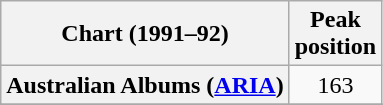<table class="wikitable sortable plainrowheaders" style="text-align:center">
<tr>
<th scope="col">Chart (1991–92)</th>
<th scope="col">Peak<br> position</th>
</tr>
<tr>
<th scope="row">Australian Albums (<a href='#'>ARIA</a>)</th>
<td>163</td>
</tr>
<tr>
</tr>
<tr>
</tr>
<tr>
</tr>
</table>
